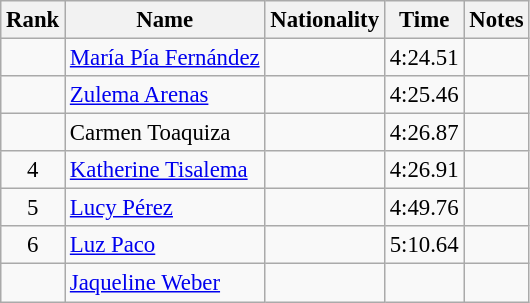<table class="wikitable sortable" style="text-align:center;font-size:95%">
<tr>
<th>Rank</th>
<th>Name</th>
<th>Nationality</th>
<th>Time</th>
<th>Notes</th>
</tr>
<tr>
<td></td>
<td align=left><a href='#'>María Pía Fernández</a></td>
<td align=left></td>
<td>4:24.51</td>
<td></td>
</tr>
<tr>
<td></td>
<td align=left><a href='#'>Zulema Arenas</a></td>
<td align=left></td>
<td>4:25.46</td>
<td></td>
</tr>
<tr>
<td></td>
<td align=left>Carmen Toaquiza</td>
<td align=left></td>
<td>4:26.87</td>
<td></td>
</tr>
<tr>
<td>4</td>
<td align=left><a href='#'>Katherine Tisalema</a></td>
<td align=left></td>
<td>4:26.91</td>
<td></td>
</tr>
<tr>
<td>5</td>
<td align=left><a href='#'>Lucy Pérez</a></td>
<td align=left></td>
<td>4:49.76</td>
<td></td>
</tr>
<tr>
<td>6</td>
<td align=left><a href='#'>Luz Paco</a></td>
<td align=left></td>
<td>5:10.64</td>
<td></td>
</tr>
<tr>
<td></td>
<td align=left><a href='#'>Jaqueline Weber</a></td>
<td align=left></td>
<td></td>
<td></td>
</tr>
</table>
